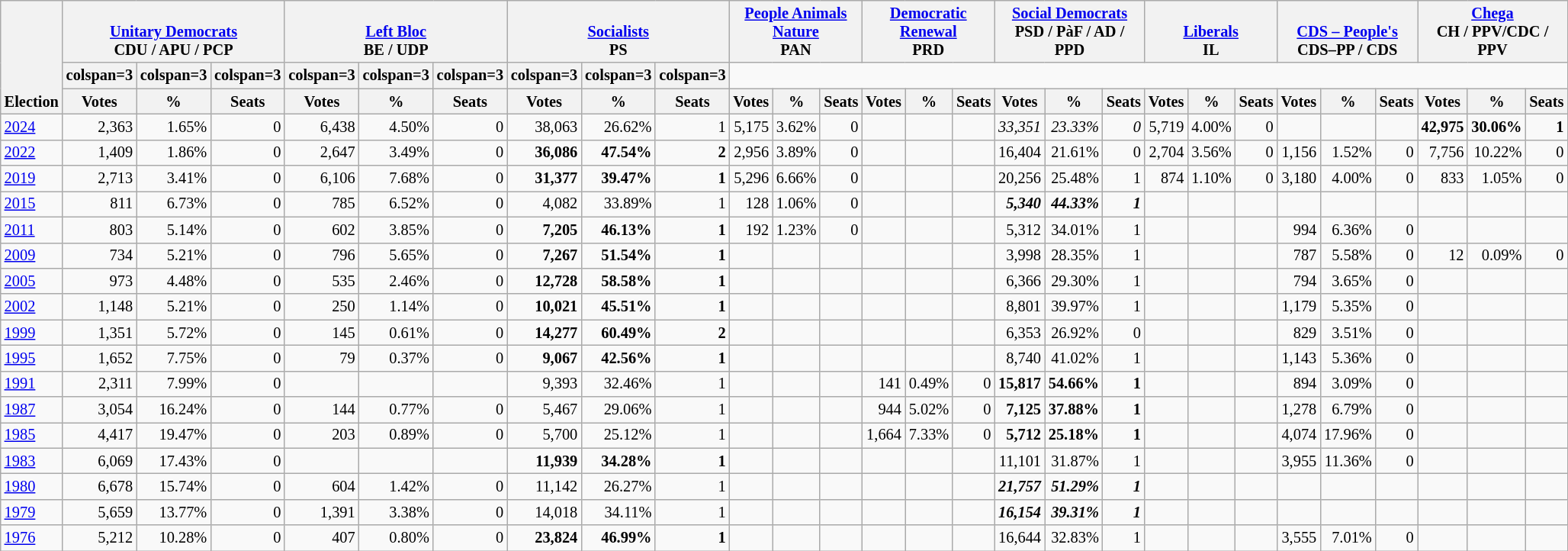<table class="wikitable" border="1" style="font-size:85%; text-align:right;">
<tr>
<th style="text-align:left;" valign=bottom rowspan=3>Election</th>
<th valign=bottom colspan=3><a href='#'>Unitary Democrats</a><br>CDU / APU / PCP</th>
<th valign=bottom colspan=3><a href='#'>Left Bloc</a><br>BE / UDP</th>
<th valign=bottom colspan=3><a href='#'>Socialists</a><br>PS</th>
<th valign=bottom colspan=3><a href='#'>People Animals Nature</a><br>PAN</th>
<th valign=bottom colspan=3><a href='#'>Democratic Renewal</a><br>PRD</th>
<th valign=bottom colspan=3><a href='#'>Social Democrats</a><br>PSD / PàF / AD / PPD</th>
<th valign=bottom colspan=3><a href='#'>Liberals</a><br>IL</th>
<th valign=bottom colspan=3><a href='#'>CDS – People's</a><br>CDS–PP / CDS</th>
<th valign=bottom colspan=3><a href='#'>Chega</a><br>CH / PPV/CDC / PPV</th>
</tr>
<tr>
<th>colspan=3 </th>
<th>colspan=3 </th>
<th>colspan=3 </th>
<th>colspan=3 </th>
<th>colspan=3 </th>
<th>colspan=3 </th>
<th>colspan=3 </th>
<th>colspan=3 </th>
<th>colspan=3 </th>
</tr>
<tr>
<th>Votes</th>
<th>%</th>
<th>Seats</th>
<th>Votes</th>
<th>%</th>
<th>Seats</th>
<th>Votes</th>
<th>%</th>
<th>Seats</th>
<th>Votes</th>
<th>%</th>
<th>Seats</th>
<th>Votes</th>
<th>%</th>
<th>Seats</th>
<th>Votes</th>
<th>%</th>
<th>Seats</th>
<th>Votes</th>
<th>%</th>
<th>Seats</th>
<th>Votes</th>
<th>%</th>
<th>Seats</th>
<th>Votes</th>
<th>%</th>
<th>Seats</th>
</tr>
<tr>
<td align=left><a href='#'>2024</a></td>
<td>2,363</td>
<td>1.65%</td>
<td>0</td>
<td>6,438</td>
<td>4.50%</td>
<td>0</td>
<td>38,063</td>
<td>26.62%</td>
<td>1</td>
<td>5,175</td>
<td>3.62%</td>
<td>0</td>
<td></td>
<td></td>
<td></td>
<td><em>33,351</em></td>
<td><em>23.33%</em></td>
<td><em>0</em></td>
<td>5,719</td>
<td>4.00%</td>
<td>0</td>
<td></td>
<td></td>
<td></td>
<td><strong>42,975</strong></td>
<td><strong>30.06%</strong></td>
<td><strong>1</strong></td>
</tr>
<tr>
<td align=left><a href='#'>2022</a></td>
<td>1,409</td>
<td>1.86%</td>
<td>0</td>
<td>2,647</td>
<td>3.49%</td>
<td>0</td>
<td><strong>36,086</strong></td>
<td><strong>47.54%</strong></td>
<td><strong>2</strong></td>
<td>2,956</td>
<td>3.89%</td>
<td>0</td>
<td></td>
<td></td>
<td></td>
<td>16,404</td>
<td>21.61%</td>
<td>0</td>
<td>2,704</td>
<td>3.56%</td>
<td>0</td>
<td>1,156</td>
<td>1.52%</td>
<td>0</td>
<td>7,756</td>
<td>10.22%</td>
<td>0</td>
</tr>
<tr>
<td align=left><a href='#'>2019</a></td>
<td>2,713</td>
<td>3.41%</td>
<td>0</td>
<td>6,106</td>
<td>7.68%</td>
<td>0</td>
<td><strong>31,377</strong></td>
<td><strong>39.47%</strong></td>
<td><strong>1</strong></td>
<td>5,296</td>
<td>6.66%</td>
<td>0</td>
<td></td>
<td></td>
<td></td>
<td>20,256</td>
<td>25.48%</td>
<td>1</td>
<td>874</td>
<td>1.10%</td>
<td>0</td>
<td>3,180</td>
<td>4.00%</td>
<td>0</td>
<td>833</td>
<td>1.05%</td>
<td>0</td>
</tr>
<tr>
<td align=left><a href='#'>2015</a></td>
<td>811</td>
<td>6.73%</td>
<td>0</td>
<td>785</td>
<td>6.52%</td>
<td>0</td>
<td>4,082</td>
<td>33.89%</td>
<td>1</td>
<td>128</td>
<td>1.06%</td>
<td>0</td>
<td></td>
<td></td>
<td></td>
<td><strong><em>5,340</em></strong></td>
<td><strong><em>44.33%</em></strong></td>
<td><strong><em>1</em></strong></td>
<td></td>
<td></td>
<td></td>
<td></td>
<td></td>
<td></td>
<td></td>
<td></td>
<td></td>
</tr>
<tr>
<td align=left><a href='#'>2011</a></td>
<td>803</td>
<td>5.14%</td>
<td>0</td>
<td>602</td>
<td>3.85%</td>
<td>0</td>
<td><strong>7,205</strong></td>
<td><strong>46.13%</strong></td>
<td><strong>1</strong></td>
<td>192</td>
<td>1.23%</td>
<td>0</td>
<td></td>
<td></td>
<td></td>
<td>5,312</td>
<td>34.01%</td>
<td>1</td>
<td></td>
<td></td>
<td></td>
<td>994</td>
<td>6.36%</td>
<td>0</td>
<td></td>
<td></td>
<td></td>
</tr>
<tr>
<td align=left><a href='#'>2009</a></td>
<td>734</td>
<td>5.21%</td>
<td>0</td>
<td>796</td>
<td>5.65%</td>
<td>0</td>
<td><strong>7,267</strong></td>
<td><strong>51.54%</strong></td>
<td><strong>1</strong></td>
<td></td>
<td></td>
<td></td>
<td></td>
<td></td>
<td></td>
<td>3,998</td>
<td>28.35%</td>
<td>1</td>
<td></td>
<td></td>
<td></td>
<td>787</td>
<td>5.58%</td>
<td>0</td>
<td>12</td>
<td>0.09%</td>
<td>0</td>
</tr>
<tr>
<td align=left><a href='#'>2005</a></td>
<td>973</td>
<td>4.48%</td>
<td>0</td>
<td>535</td>
<td>2.46%</td>
<td>0</td>
<td><strong>12,728</strong></td>
<td><strong>58.58%</strong></td>
<td><strong>1</strong></td>
<td></td>
<td></td>
<td></td>
<td></td>
<td></td>
<td></td>
<td>6,366</td>
<td>29.30%</td>
<td>1</td>
<td></td>
<td></td>
<td></td>
<td>794</td>
<td>3.65%</td>
<td>0</td>
<td></td>
<td></td>
<td></td>
</tr>
<tr>
<td align=left><a href='#'>2002</a></td>
<td>1,148</td>
<td>5.21%</td>
<td>0</td>
<td>250</td>
<td>1.14%</td>
<td>0</td>
<td><strong>10,021</strong></td>
<td><strong>45.51%</strong></td>
<td><strong>1</strong></td>
<td></td>
<td></td>
<td></td>
<td></td>
<td></td>
<td></td>
<td>8,801</td>
<td>39.97%</td>
<td>1</td>
<td></td>
<td></td>
<td></td>
<td>1,179</td>
<td>5.35%</td>
<td>0</td>
<td></td>
<td></td>
<td></td>
</tr>
<tr>
<td align=left><a href='#'>1999</a></td>
<td>1,351</td>
<td>5.72%</td>
<td>0</td>
<td>145</td>
<td>0.61%</td>
<td>0</td>
<td><strong>14,277</strong></td>
<td><strong>60.49%</strong></td>
<td><strong>2</strong></td>
<td></td>
<td></td>
<td></td>
<td></td>
<td></td>
<td></td>
<td>6,353</td>
<td>26.92%</td>
<td>0</td>
<td></td>
<td></td>
<td></td>
<td>829</td>
<td>3.51%</td>
<td>0</td>
<td></td>
<td></td>
<td></td>
</tr>
<tr>
<td align=left><a href='#'>1995</a></td>
<td>1,652</td>
<td>7.75%</td>
<td>0</td>
<td>79</td>
<td>0.37%</td>
<td>0</td>
<td><strong>9,067</strong></td>
<td><strong>42.56%</strong></td>
<td><strong>1</strong></td>
<td></td>
<td></td>
<td></td>
<td></td>
<td></td>
<td></td>
<td>8,740</td>
<td>41.02%</td>
<td>1</td>
<td></td>
<td></td>
<td></td>
<td>1,143</td>
<td>5.36%</td>
<td>0</td>
<td></td>
<td></td>
<td></td>
</tr>
<tr>
<td align=left><a href='#'>1991</a></td>
<td>2,311</td>
<td>7.99%</td>
<td>0</td>
<td></td>
<td></td>
<td></td>
<td>9,393</td>
<td>32.46%</td>
<td>1</td>
<td></td>
<td></td>
<td></td>
<td>141</td>
<td>0.49%</td>
<td>0</td>
<td><strong>15,817</strong></td>
<td><strong>54.66%</strong></td>
<td><strong>1</strong></td>
<td></td>
<td></td>
<td></td>
<td>894</td>
<td>3.09%</td>
<td>0</td>
<td></td>
<td></td>
<td></td>
</tr>
<tr>
<td align=left><a href='#'>1987</a></td>
<td>3,054</td>
<td>16.24%</td>
<td>0</td>
<td>144</td>
<td>0.77%</td>
<td>0</td>
<td>5,467</td>
<td>29.06%</td>
<td>1</td>
<td></td>
<td></td>
<td></td>
<td>944</td>
<td>5.02%</td>
<td>0</td>
<td><strong>7,125</strong></td>
<td><strong>37.88%</strong></td>
<td><strong>1</strong></td>
<td></td>
<td></td>
<td></td>
<td>1,278</td>
<td>6.79%</td>
<td>0</td>
<td></td>
<td></td>
<td></td>
</tr>
<tr>
<td align=left><a href='#'>1985</a></td>
<td>4,417</td>
<td>19.47%</td>
<td>0</td>
<td>203</td>
<td>0.89%</td>
<td>0</td>
<td>5,700</td>
<td>25.12%</td>
<td>1</td>
<td></td>
<td></td>
<td></td>
<td>1,664</td>
<td>7.33%</td>
<td>0</td>
<td><strong>5,712</strong></td>
<td><strong>25.18%</strong></td>
<td><strong>1</strong></td>
<td></td>
<td></td>
<td></td>
<td>4,074</td>
<td>17.96%</td>
<td>0</td>
<td></td>
<td></td>
<td></td>
</tr>
<tr>
<td align=left><a href='#'>1983</a></td>
<td>6,069</td>
<td>17.43%</td>
<td>0</td>
<td></td>
<td></td>
<td></td>
<td><strong>11,939</strong></td>
<td><strong>34.28%</strong></td>
<td><strong>1</strong></td>
<td></td>
<td></td>
<td></td>
<td></td>
<td></td>
<td></td>
<td>11,101</td>
<td>31.87%</td>
<td>1</td>
<td></td>
<td></td>
<td></td>
<td>3,955</td>
<td>11.36%</td>
<td>0</td>
<td></td>
<td></td>
<td></td>
</tr>
<tr>
<td align=left><a href='#'>1980</a></td>
<td>6,678</td>
<td>15.74%</td>
<td>0</td>
<td>604</td>
<td>1.42%</td>
<td>0</td>
<td>11,142</td>
<td>26.27%</td>
<td>1</td>
<td></td>
<td></td>
<td></td>
<td></td>
<td></td>
<td></td>
<td><strong><em>21,757</em></strong></td>
<td><strong><em>51.29%</em></strong></td>
<td><strong><em>1</em></strong></td>
<td></td>
<td></td>
<td></td>
<td></td>
<td></td>
<td></td>
<td></td>
<td></td>
<td></td>
</tr>
<tr>
<td align=left><a href='#'>1979</a></td>
<td>5,659</td>
<td>13.77%</td>
<td>0</td>
<td>1,391</td>
<td>3.38%</td>
<td>0</td>
<td>14,018</td>
<td>34.11%</td>
<td>1</td>
<td></td>
<td></td>
<td></td>
<td></td>
<td></td>
<td></td>
<td><strong><em>16,154</em></strong></td>
<td><strong><em>39.31%</em></strong></td>
<td><strong><em>1</em></strong></td>
<td></td>
<td></td>
<td></td>
<td></td>
<td></td>
<td></td>
<td></td>
<td></td>
<td></td>
</tr>
<tr>
<td align=left><a href='#'>1976</a></td>
<td>5,212</td>
<td>10.28%</td>
<td>0</td>
<td>407</td>
<td>0.80%</td>
<td>0</td>
<td><strong>23,824</strong></td>
<td><strong>46.99%</strong></td>
<td><strong>1</strong></td>
<td></td>
<td></td>
<td></td>
<td></td>
<td></td>
<td></td>
<td>16,644</td>
<td>32.83%</td>
<td>1</td>
<td></td>
<td></td>
<td></td>
<td>3,555</td>
<td>7.01%</td>
<td>0</td>
<td></td>
<td></td>
<td></td>
</tr>
</table>
